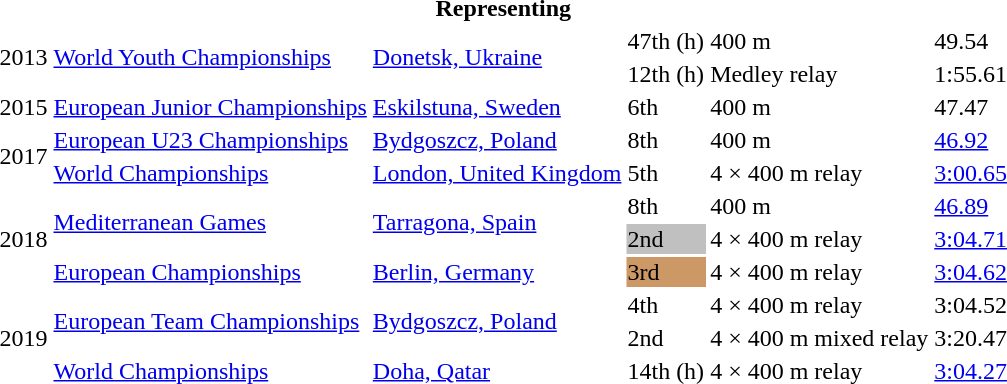<table>
<tr>
<th colspan="6">Representing </th>
</tr>
<tr>
<td rowspan=2>2013</td>
<td rowspan=2><a href='#'>World Youth Championships</a></td>
<td rowspan=2><a href='#'>Donetsk, Ukraine</a></td>
<td>47th (h)</td>
<td>400 m</td>
<td>49.54</td>
</tr>
<tr>
<td>12th (h)</td>
<td>Medley relay</td>
<td>1:55.61</td>
</tr>
<tr>
<td>2015</td>
<td><a href='#'>European Junior Championships</a></td>
<td><a href='#'>Eskilstuna, Sweden</a></td>
<td>6th</td>
<td>400 m</td>
<td>47.47</td>
</tr>
<tr>
<td rowspan=2>2017</td>
<td><a href='#'>European U23 Championships</a></td>
<td><a href='#'>Bydgoszcz, Poland</a></td>
<td>8th</td>
<td>400 m</td>
<td><a href='#'>46.92</a></td>
</tr>
<tr>
<td><a href='#'>World Championships</a></td>
<td><a href='#'>London, United Kingdom</a></td>
<td>5th</td>
<td>4 × 400 m relay</td>
<td><a href='#'>3:00.65</a> </td>
</tr>
<tr>
<td rowspan=3>2018</td>
<td rowspan=2><a href='#'>Mediterranean Games</a></td>
<td rowspan=2><a href='#'>Tarragona, Spain</a></td>
<td>8th</td>
<td>400 m</td>
<td><a href='#'>46.89</a></td>
</tr>
<tr>
<td bgcolor=silver>2nd</td>
<td>4 × 400 m relay</td>
<td><a href='#'>3:04.71</a></td>
</tr>
<tr>
<td><a href='#'>European Championships</a></td>
<td><a href='#'>Berlin, Germany</a></td>
<td bgcolor=cc9966>3rd</td>
<td>4 × 400 m relay</td>
<td><a href='#'>3:04.62</a></td>
</tr>
<tr>
<td rowspan=3>2019</td>
<td rowspan=2><a href='#'>European Team Championships</a></td>
<td rowspan=2><a href='#'>Bydgoszcz, Poland</a></td>
<td>4th</td>
<td>4 × 400 m relay</td>
<td>3:04.52 </td>
</tr>
<tr>
<td>2nd</td>
<td>4 × 400 m mixed relay</td>
<td>3:20.47 </td>
</tr>
<tr>
<td><a href='#'>World Championships</a></td>
<td><a href='#'>Doha, Qatar</a></td>
<td>14th (h)</td>
<td>4 × 400 m relay</td>
<td><a href='#'>3:04.27</a> </td>
</tr>
</table>
